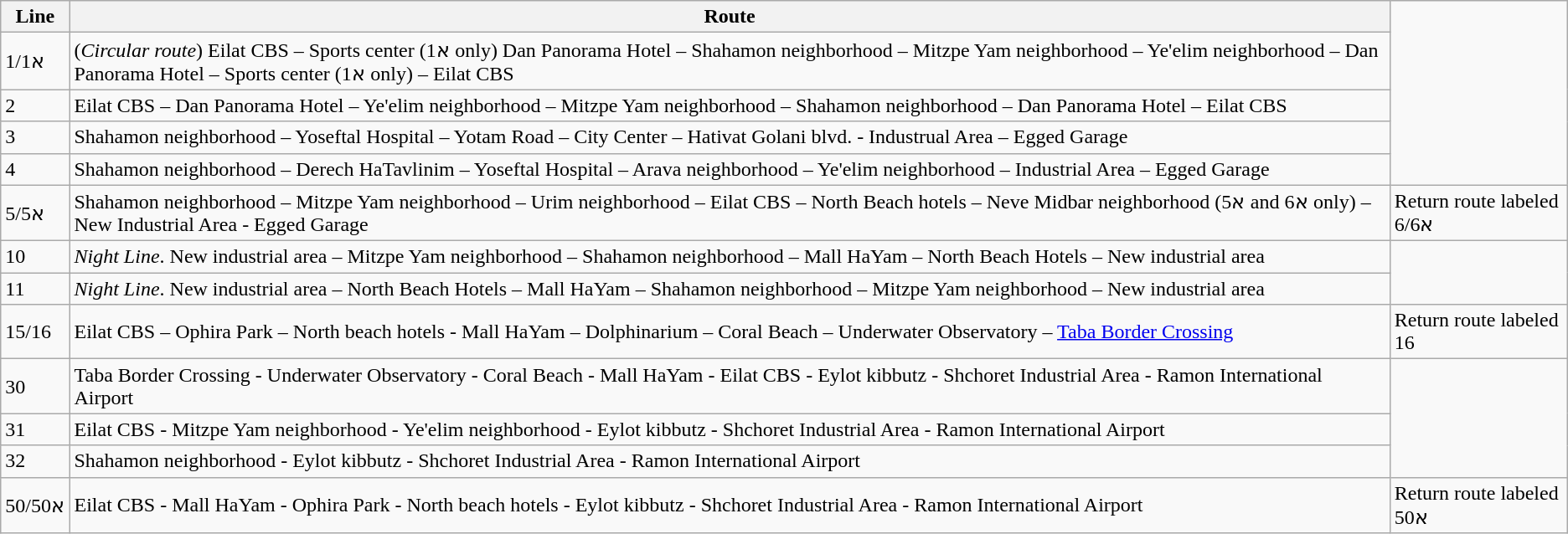<table class="wikitable">
<tr>
<th>Line</th>
<th>Route</th>
</tr>
<tr>
<td>1/1א</td>
<td>(<em>Circular route</em>) Eilat CBS – Sports center (1א only) Dan Panorama Hotel – Shahamon neighborhood – Mitzpe Yam neighborhood – Ye'elim neighborhood – Dan Panorama Hotel – Sports center (1א only) – Eilat CBS</td>
</tr>
<tr>
<td>2</td>
<td>Eilat CBS – Dan Panorama Hotel – Ye'elim neighborhood – Mitzpe Yam neighborhood – Shahamon neighborhood – Dan Panorama Hotel – Eilat CBS</td>
</tr>
<tr>
<td>3</td>
<td>Shahamon neighborhood – Yoseftal Hospital – Yotam Road – City Center – Hativat Golani blvd. - Industrual Area – Egged Garage</td>
</tr>
<tr>
<td>4</td>
<td>Shahamon neighborhood – Derech HaTavlinim – Yoseftal Hospital – Arava neighborhood – Ye'elim neighborhood – Industrial Area – Egged Garage</td>
</tr>
<tr>
<td>5/5א</td>
<td>Shahamon neighborhood – Mitzpe Yam neighborhood – Urim neighborhood – Eilat CBS – North Beach hotels – Neve Midbar neighborhood (5א and 6א only) – New Industrial Area - Egged Garage</td>
<td>Return route labeled 6/6א</td>
</tr>
<tr>
<td>10</td>
<td><em>Night Line</em>. New industrial area – Mitzpe Yam neighborhood – Shahamon neighborhood – Mall HaYam – North Beach Hotels – New industrial area</td>
</tr>
<tr>
<td>11</td>
<td><em>Night Line</em>. New industrial area – North Beach Hotels – Mall HaYam – Shahamon neighborhood – Mitzpe Yam neighborhood – New industrial area</td>
</tr>
<tr>
<td>15/16</td>
<td>Eilat CBS – Ophira Park – North beach hotels - Mall HaYam – Dolphinarium – Coral Beach – Underwater Observatory – <a href='#'>Taba Border Crossing</a></td>
<td>Return route labeled 16</td>
</tr>
<tr>
<td>30</td>
<td>Taba Border Crossing - Underwater Observatory - Coral Beach - Mall HaYam - Eilat CBS - Eylot kibbutz - Shchoret Industrial Area - Ramon International Airport</td>
</tr>
<tr>
<td>31</td>
<td>Eilat CBS - Mitzpe Yam neighborhood - Ye'elim neighborhood - Eylot kibbutz - Shchoret Industrial Area - Ramon International Airport</td>
</tr>
<tr>
<td>32</td>
<td>Shahamon neighborhood - Eylot kibbutz - Shchoret Industrial Area - Ramon International Airport</td>
</tr>
<tr>
<td>50/50א</td>
<td>Eilat CBS - Mall HaYam - Ophira Park - North beach hotels - Eylot kibbutz - Shchoret Industrial Area - Ramon International Airport</td>
<td>Return route labeled 50א</td>
</tr>
</table>
